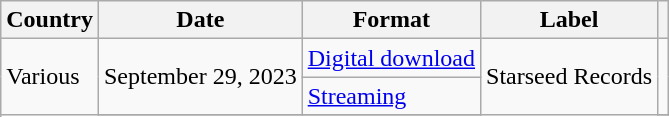<table class="wikitable">
<tr>
<th>Country</th>
<th>Date</th>
<th>Format</th>
<th>Label</th>
<th></th>
</tr>
<tr>
<td rowspan="3">Various</td>
<td rowspan="2">September 29, 2023</td>
<td><a href='#'>Digital download</a></td>
<td rowspan="3">Starseed Records</td>
<td rowspan="2"></td>
</tr>
<tr>
<td><a href='#'>Streaming</a></td>
</tr>
<tr>
</tr>
</table>
